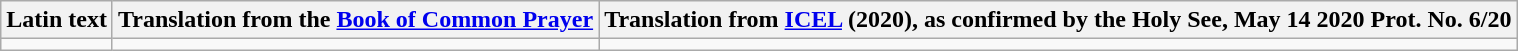<table class="wikitable">
<tr>
<th>Latin text</th>
<th>Translation from the <a href='#'>Book of Common Prayer</a></th>
<th>Translation from <a href='#'>ICEL</a> (2020), as confirmed by the Holy See, May 14 2020 Prot. No. 6/20</th>
</tr>
<tr valign="top">
<td valign="top"></td>
<td></td>
<td></td>
</tr>
</table>
